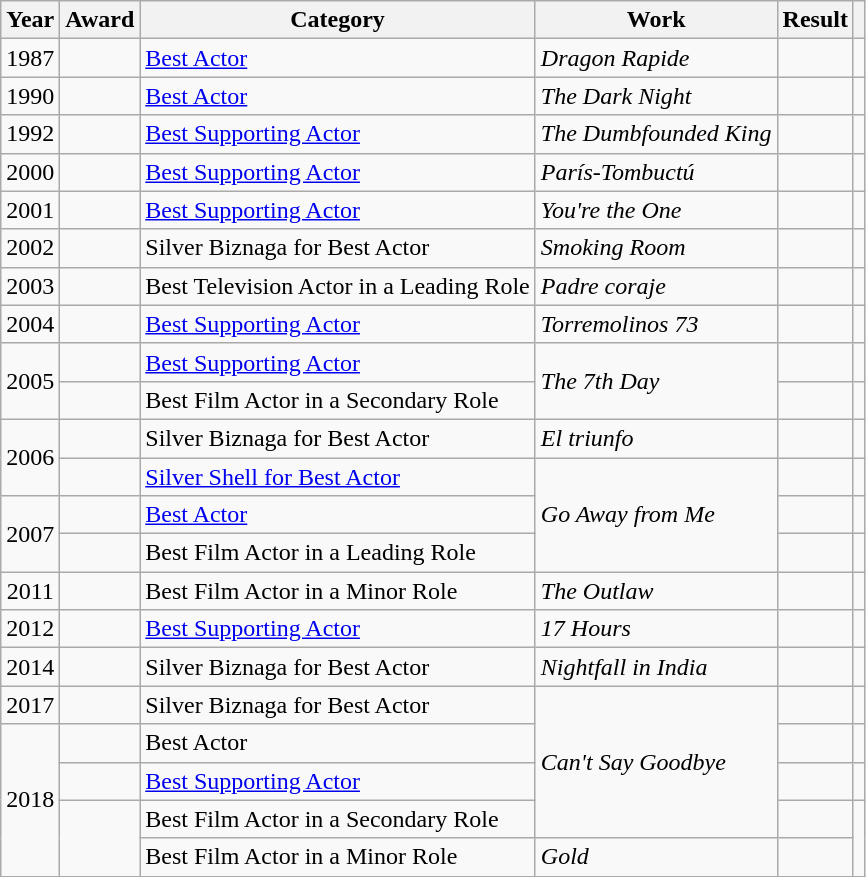<table class="wikitable sortable plainrowheaders">
<tr>
<th>Year</th>
<th>Award</th>
<th>Category</th>
<th>Work</th>
<th>Result</th>
<th scope="col" class="unsortable"></th>
</tr>
<tr>
<td align = "center">1987</td>
<td></td>
<td><a href='#'>Best Actor</a></td>
<td><em>Dragon Rapide</em></td>
<td></td>
<td align = "center"></td>
</tr>
<tr>
<td align = "center">1990</td>
<td></td>
<td><a href='#'>Best Actor</a></td>
<td><em>The Dark Night</em></td>
<td></td>
<td align = "center"></td>
</tr>
<tr>
<td align = "center">1992</td>
<td></td>
<td><a href='#'>Best Supporting Actor</a></td>
<td><em>The Dumbfounded King</em></td>
<td></td>
<td align = "center"></td>
</tr>
<tr>
<td align = "center">2000</td>
<td></td>
<td><a href='#'>Best Supporting Actor</a></td>
<td><em>París-Tombuctú</em></td>
<td></td>
<td align = "center"></td>
</tr>
<tr>
<td align = "center">2001</td>
<td></td>
<td><a href='#'>Best Supporting Actor</a></td>
<td><em>You're the One</em></td>
<td></td>
<td align = "center"></td>
</tr>
<tr>
<td align = "center">2002</td>
<td></td>
<td>Silver Biznaga for Best Actor</td>
<td><em>Smoking Room</em></td>
<td></td>
<td align = "center"></td>
</tr>
<tr>
<td align = "center">2003</td>
<td></td>
<td>Best Television Actor in a Leading Role</td>
<td><em>Padre coraje</em></td>
<td></td>
<td align = "center"></td>
</tr>
<tr>
<td align = "center">2004</td>
<td></td>
<td><a href='#'>Best Supporting Actor</a></td>
<td><em>Torremolinos 73</em></td>
<td></td>
<td align = "center"></td>
</tr>
<tr>
<td align = "center" rowspan = "2">2005</td>
<td></td>
<td><a href='#'>Best Supporting Actor</a></td>
<td rowspan = "2"><em>The 7th Day</em></td>
<td></td>
<td align = "center"></td>
</tr>
<tr>
<td></td>
<td>Best Film Actor in a Secondary Role</td>
<td></td>
<td align = "center"></td>
</tr>
<tr>
<td align = "center" rowspan = "2">2006</td>
<td></td>
<td>Silver Biznaga for Best Actor</td>
<td><em>El triunfo</em></td>
<td></td>
<td align = "center"></td>
</tr>
<tr>
<td></td>
<td><a href='#'>Silver Shell for Best Actor</a></td>
<td rowspan = "3"><em>Go Away from Me</em></td>
<td></td>
<td align = "center"></td>
</tr>
<tr>
<td align = "center" rowspan = "2">2007</td>
<td></td>
<td><a href='#'>Best Actor</a></td>
<td></td>
<td align = "center"></td>
</tr>
<tr>
<td></td>
<td>Best Film Actor in a Leading Role</td>
<td></td>
<td align = "center"></td>
</tr>
<tr>
<td align = "center">2011</td>
<td></td>
<td>Best Film Actor in a Minor Role</td>
<td><em>The Outlaw</em></td>
<td></td>
<td align = "center"></td>
</tr>
<tr>
<td align = "center">2012</td>
<td></td>
<td><a href='#'>Best Supporting Actor</a></td>
<td><em>17 Hours</em></td>
<td></td>
<td align = "center"></td>
</tr>
<tr>
<td align = "center">2014</td>
<td></td>
<td>Silver Biznaga for Best Actor</td>
<td><em>Nightfall in India</em></td>
<td></td>
<td align = "center"></td>
</tr>
<tr>
<td align = "center">2017</td>
<td></td>
<td>Silver Biznaga for Best Actor</td>
<td rowspan = "4"><em>Can't Say Goodbye</em></td>
<td></td>
<td align = "center"></td>
</tr>
<tr>
<td align = "center" rowspan = "4">2018</td>
<td></td>
<td>Best Actor</td>
<td></td>
<td align = "center"></td>
</tr>
<tr>
<td></td>
<td><a href='#'>Best Supporting Actor</a></td>
<td></td>
<td align = "center"></td>
</tr>
<tr>
<td rowspan = "2"></td>
<td>Best Film Actor in a Secondary Role</td>
<td></td>
<td align = "center" rowspan = "2"></td>
</tr>
<tr>
<td>Best Film Actor in a Minor Role</td>
<td><em>Gold</em></td>
<td></td>
</tr>
</table>
